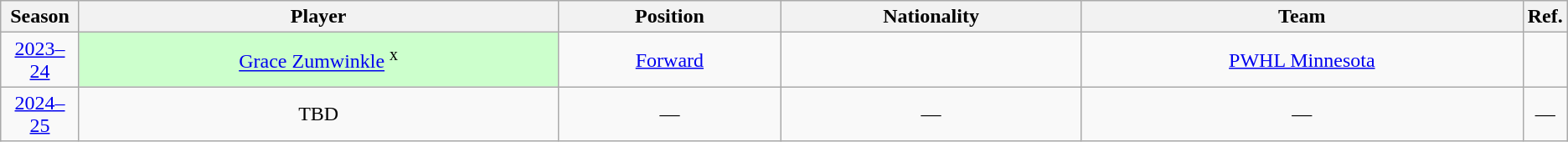<table class="wikitable sortable" style="text-align:center;">
<tr>
<th scope="col" width="5%">Season</th>
<th scope="col">Player</th>
<th scope="col">Position</th>
<th scope="col">Nationality</th>
<th scope="col">Team</th>
<th scope="col" width="1%" class="unsortable">Ref.</th>
</tr>
<tr>
<td><a href='#'>2023–24</a></td>
<td bgcolor=#CCFFCC><a href='#'>Grace Zumwinkle</a> <sup>x</sup></td>
<td><a href='#'>Forward</a></td>
<td></td>
<td><a href='#'>PWHL Minnesota</a></td>
<td></td>
</tr>
<tr>
<td><a href='#'>2024–25</a></td>
<td>TBD</td>
<td>—</td>
<td>—</td>
<td>—</td>
<td>—</td>
</tr>
</table>
